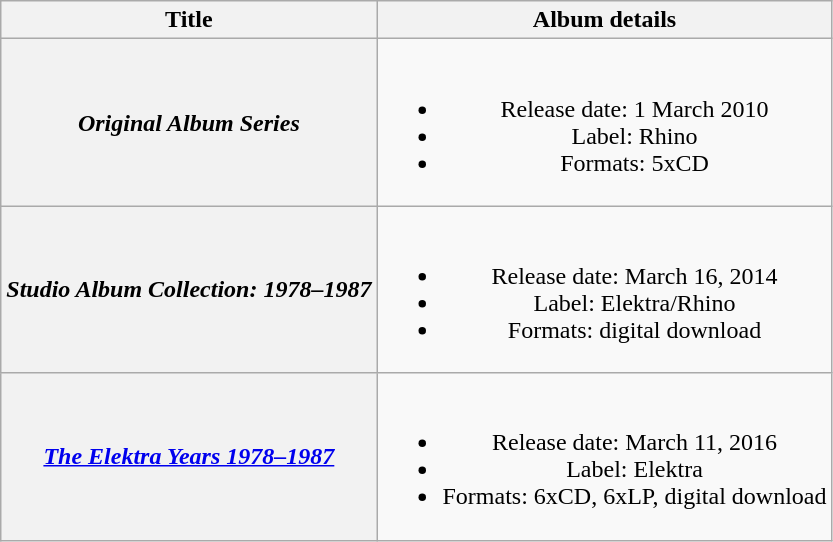<table class="wikitable plainrowheaders" style="text-align:center;">
<tr>
<th scope="col">Title</th>
<th scope="col">Album details</th>
</tr>
<tr>
<th scope="row"><em>Original Album Series</em></th>
<td><br><ul><li>Release date: 1 March 2010</li><li>Label: Rhino</li><li>Formats: 5xCD</li></ul></td>
</tr>
<tr>
<th scope="row"><em>Studio Album Collection: 1978–1987</em></th>
<td><br><ul><li>Release date: March 16, 2014</li><li>Label: Elektra/Rhino</li><li>Formats: digital download</li></ul></td>
</tr>
<tr>
<th scope="row"><em><a href='#'>The Elektra Years 1978–1987</a></em></th>
<td><br><ul><li>Release date: March 11, 2016</li><li>Label: Elektra</li><li>Formats: 6xCD, 6xLP, digital download</li></ul></td>
</tr>
</table>
